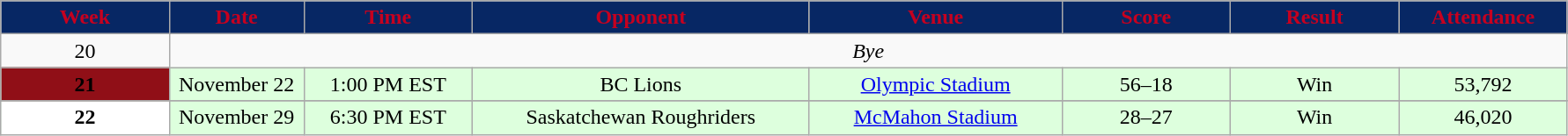<table class="wikitable sortable sortable" style="font-size: 100%; text-align: center;">
<tr>
<th style="background:#072764;color:#c6011f;" width="10%">Week</th>
<th style="background:#072764;color:#c6011f;" width="8%">Date</th>
<th style="background:#072764;color:#c6011f;" width="10%">Time</th>
<th style="background:#072764;color:#c6011f;" width="20%">Opponent</th>
<th style="background:#072764;color:#c6011f;" width="15%">Venue</th>
<th style="background:#072764;color:#c6011f;" width="10%">Score</th>
<th style="background:#072764;color:#c6011f;" width="10%">Result</th>
<th style="background:#072764;color:#c6011f;" width="10%">Attendance</th>
</tr>
<tr>
<td>20</td>
<td colspan=7 align="center"><em>Bye</em></td>
</tr>
<tr bgcolor="#ddffdd">
<td style="text-align:center; background:#900F17;"><span><strong>21</strong></span></td>
<td>November 22</td>
<td>1:00 PM EST</td>
<td>BC Lions</td>
<td><a href='#'>Olympic Stadium</a></td>
<td>56–18</td>
<td>Win</td>
<td>53,792</td>
</tr>
<tr>
</tr>
<tr bgcolor="#ddffdd">
<td style="text-align:center; background:white;"><span><strong>22</strong></span></td>
<td>November 29</td>
<td>6:30 PM EST</td>
<td>Saskatchewan Roughriders</td>
<td><a href='#'>McMahon Stadium</a></td>
<td>28–27</td>
<td>Win</td>
<td>46,020</td>
</tr>
</table>
